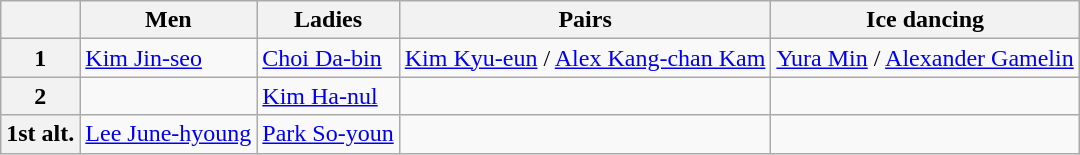<table class="wikitable">
<tr>
<th></th>
<th>Men</th>
<th>Ladies</th>
<th>Pairs</th>
<th>Ice dancing</th>
</tr>
<tr>
<th>1</th>
<td><a href='#'>Kim Jin-seo</a></td>
<td><a href='#'>Choi Da-bin</a></td>
<td><a href='#'>Kim Kyu-eun</a> / <a href='#'>Alex Kang-chan Kam</a></td>
<td><a href='#'>Yura Min</a> / <a href='#'>Alexander Gamelin</a></td>
</tr>
<tr>
<th>2</th>
<td></td>
<td><a href='#'>Kim Ha-nul</a></td>
<td></td>
<td></td>
</tr>
<tr>
<th>1st alt.</th>
<td><a href='#'>Lee June-hyoung</a></td>
<td><a href='#'>Park So-youn</a></td>
<td></td>
<td></td>
</tr>
</table>
